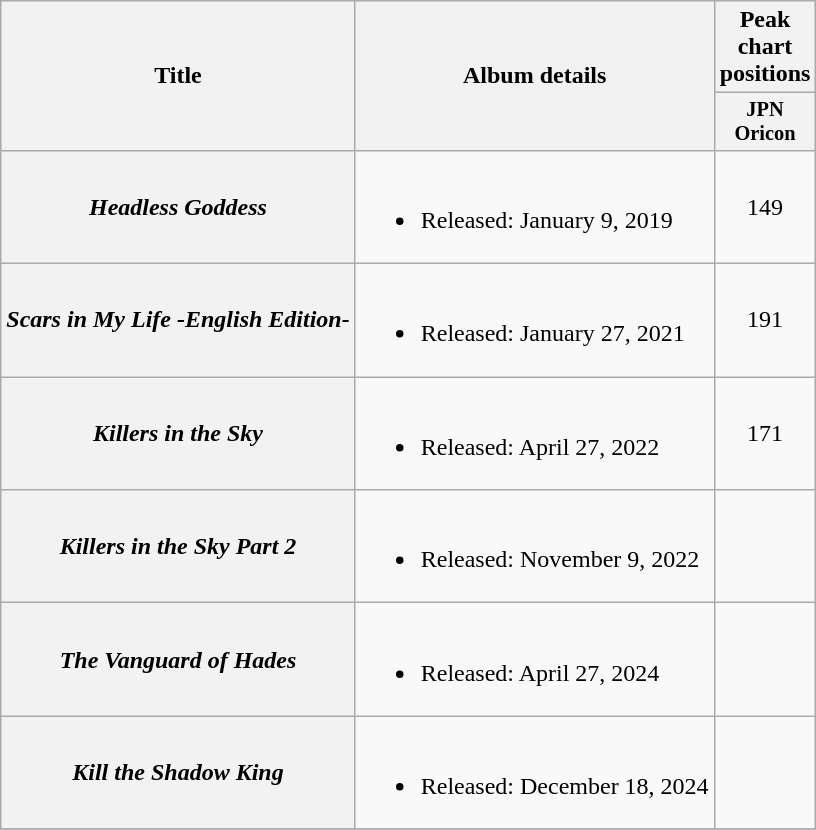<table class="wikitable plainrowheaders">
<tr>
<th scope="col" rowspan="2">Title</th>
<th scope="col" rowspan="2">Album details</th>
<th scope="col">Peak chart positions</th>
</tr>
<tr>
<th scope="col" style="width:4em;font-size:85%">JPN<br>Oricon<br></th>
</tr>
<tr>
<th scope="row"><em>Headless Goddess</em></th>
<td><br><ul><li>Released: January 9, 2019</li></ul></td>
<td align="center">149</td>
</tr>
<tr>
<th scope="row"><em>Scars in My Life -English Edition-</em></th>
<td><br><ul><li>Released: January 27, 2021</li></ul></td>
<td align="center">191</td>
</tr>
<tr>
<th scope="row"><em>Killers in the Sky</em></th>
<td><br><ul><li>Released: April 27, 2022</li></ul></td>
<td align="center">171</td>
</tr>
<tr>
<th scope="row"><em>Killers in the Sky Part 2</em></th>
<td><br><ul><li>Released: November 9, 2022</li></ul></td>
<td></td>
</tr>
<tr>
<th scope="row"><em>The Vanguard of Hades</em></th>
<td><br><ul><li>Released: April 27, 2024</li></ul></td>
<td></td>
</tr>
<tr>
<th scope="row"><em>Kill the Shadow King</em></th>
<td><br><ul><li>Released: December 18, 2024</li></ul></td>
<td></td>
</tr>
<tr>
</tr>
</table>
